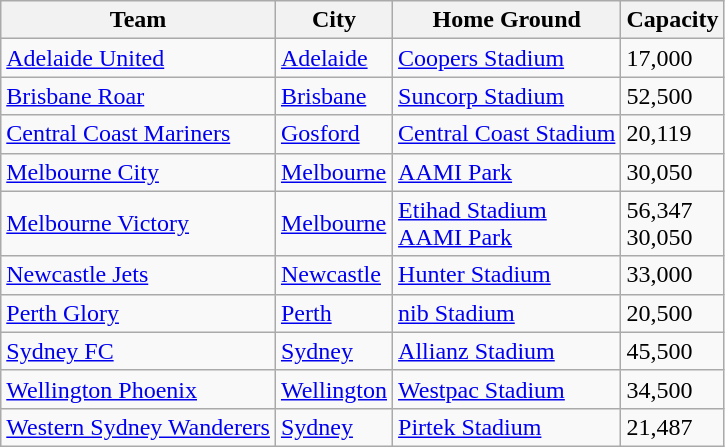<table class="wikitable">
<tr>
<th>Team</th>
<th>City</th>
<th>Home Ground</th>
<th>Capacity</th>
</tr>
<tr>
<td><a href='#'>Adelaide United</a></td>
<td><a href='#'>Adelaide</a></td>
<td><a href='#'>Coopers Stadium</a></td>
<td>17,000</td>
</tr>
<tr>
<td><a href='#'>Brisbane Roar</a></td>
<td><a href='#'>Brisbane</a></td>
<td><a href='#'>Suncorp Stadium</a></td>
<td>52,500</td>
</tr>
<tr>
<td><a href='#'>Central Coast Mariners</a></td>
<td><a href='#'>Gosford</a></td>
<td><a href='#'>Central Coast Stadium</a></td>
<td>20,119</td>
</tr>
<tr>
<td><a href='#'>Melbourne City</a></td>
<td><a href='#'>Melbourne</a></td>
<td><a href='#'>AAMI Park</a></td>
<td>30,050</td>
</tr>
<tr>
<td><a href='#'>Melbourne Victory</a></td>
<td><a href='#'>Melbourne</a></td>
<td><a href='#'>Etihad Stadium</a><br><a href='#'>AAMI Park</a></td>
<td>56,347<br>30,050</td>
</tr>
<tr>
<td><a href='#'>Newcastle Jets</a></td>
<td><a href='#'>Newcastle</a></td>
<td><a href='#'>Hunter Stadium</a></td>
<td>33,000</td>
</tr>
<tr>
<td><a href='#'>Perth Glory</a></td>
<td><a href='#'>Perth</a></td>
<td><a href='#'>nib Stadium</a></td>
<td>20,500</td>
</tr>
<tr>
<td><a href='#'>Sydney FC</a></td>
<td><a href='#'>Sydney</a></td>
<td><a href='#'>Allianz Stadium</a></td>
<td>45,500</td>
</tr>
<tr>
<td><a href='#'>Wellington Phoenix</a></td>
<td><a href='#'>Wellington</a></td>
<td><a href='#'>Westpac Stadium</a></td>
<td>34,500</td>
</tr>
<tr>
<td><a href='#'>Western Sydney Wanderers</a></td>
<td><a href='#'>Sydney</a></td>
<td><a href='#'>Pirtek Stadium</a></td>
<td>21,487</td>
</tr>
</table>
